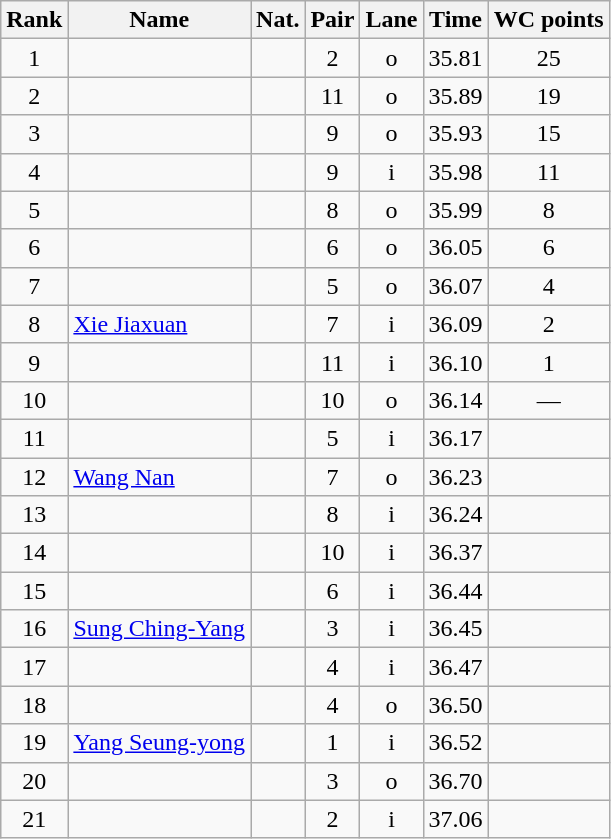<table class="wikitable sortable" style="text-align:center">
<tr>
<th>Rank</th>
<th>Name</th>
<th>Nat.</th>
<th>Pair</th>
<th>Lane</th>
<th>Time</th>
<th>WC points</th>
</tr>
<tr>
<td>1</td>
<td align=left></td>
<td></td>
<td>2</td>
<td>o</td>
<td>35.81</td>
<td>25</td>
</tr>
<tr>
<td>2</td>
<td align=left></td>
<td></td>
<td>11</td>
<td>o</td>
<td>35.89</td>
<td>19</td>
</tr>
<tr>
<td>3</td>
<td align=left></td>
<td></td>
<td>9</td>
<td>o</td>
<td>35.93</td>
<td>15</td>
</tr>
<tr>
<td>4</td>
<td align=left></td>
<td></td>
<td>9</td>
<td>i</td>
<td>35.98</td>
<td>11</td>
</tr>
<tr>
<td>5</td>
<td align=left></td>
<td></td>
<td>8</td>
<td>o</td>
<td>35.99</td>
<td>8</td>
</tr>
<tr>
<td>6</td>
<td align=left></td>
<td></td>
<td>6</td>
<td>o</td>
<td>36.05</td>
<td>6</td>
</tr>
<tr>
<td>7</td>
<td align=left></td>
<td></td>
<td>5</td>
<td>o</td>
<td>36.07</td>
<td>4</td>
</tr>
<tr>
<td>8</td>
<td align=left><a href='#'>Xie Jiaxuan</a></td>
<td></td>
<td>7</td>
<td>i</td>
<td>36.09</td>
<td>2</td>
</tr>
<tr>
<td>9</td>
<td align=left></td>
<td></td>
<td>11</td>
<td>i</td>
<td>36.10</td>
<td>1</td>
</tr>
<tr>
<td>10</td>
<td align=left></td>
<td></td>
<td>10</td>
<td>o</td>
<td>36.14</td>
<td>—</td>
</tr>
<tr>
<td>11</td>
<td align=left></td>
<td></td>
<td>5</td>
<td>i</td>
<td>36.17</td>
<td></td>
</tr>
<tr>
<td>12</td>
<td align=left><a href='#'>Wang Nan</a></td>
<td></td>
<td>7</td>
<td>o</td>
<td>36.23</td>
<td></td>
</tr>
<tr>
<td>13</td>
<td align=left></td>
<td></td>
<td>8</td>
<td>i</td>
<td>36.24</td>
<td></td>
</tr>
<tr>
<td>14</td>
<td align=left></td>
<td></td>
<td>10</td>
<td>i</td>
<td>36.37</td>
<td></td>
</tr>
<tr>
<td>15</td>
<td align=left></td>
<td></td>
<td>6</td>
<td>i</td>
<td>36.44</td>
<td></td>
</tr>
<tr>
<td>16</td>
<td align=left><a href='#'>Sung Ching-Yang</a></td>
<td></td>
<td>3</td>
<td>i</td>
<td>36.45</td>
<td></td>
</tr>
<tr>
<td>17</td>
<td align=left></td>
<td></td>
<td>4</td>
<td>i</td>
<td>36.47</td>
<td></td>
</tr>
<tr>
<td>18</td>
<td align=left></td>
<td></td>
<td>4</td>
<td>o</td>
<td>36.50</td>
<td></td>
</tr>
<tr>
<td>19</td>
<td align=left><a href='#'>Yang Seung-yong</a></td>
<td></td>
<td>1</td>
<td>i</td>
<td>36.52</td>
<td></td>
</tr>
<tr>
<td>20</td>
<td align=left></td>
<td></td>
<td>3</td>
<td>o</td>
<td>36.70</td>
<td></td>
</tr>
<tr>
<td>21</td>
<td align=left></td>
<td></td>
<td>2</td>
<td>i</td>
<td>37.06</td>
<td></td>
</tr>
</table>
